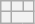<table class="wikitable">
<tr>
<th></th>
<th></th>
<th></th>
</tr>
<tr>
<th></th>
<th colspan="2"></th>
</tr>
</table>
